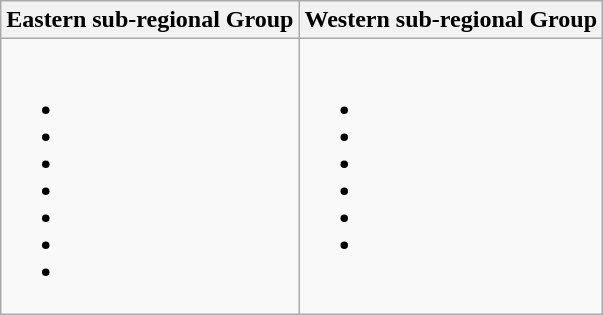<table class="wikitable">
<tr>
<th>Eastern sub-regional Group</th>
<th>Western sub-regional Group</th>
</tr>
<tr>
<td valign=top><br><ul><li></li><li></li><li></li><li></li><li></li><li></li><li></li></ul></td>
<td valign=top><br><ul><li></li><li></li><li></li><li></li><li></li><li></li></ul></td>
</tr>
</table>
